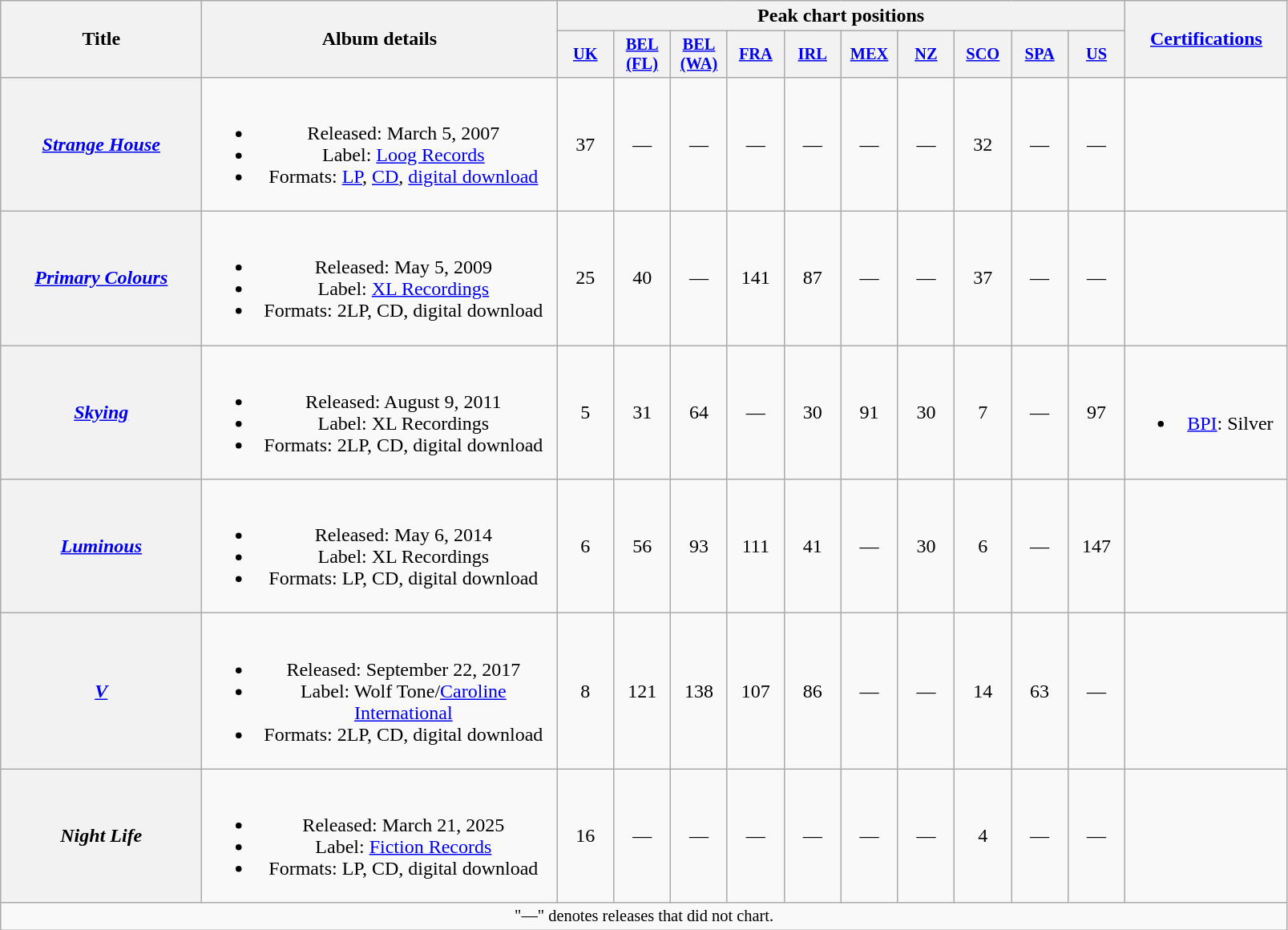<table class="wikitable plainrowheaders" style="text-align:center;">
<tr>
<th scope="col" rowspan="2" style="width:10em;">Title</th>
<th scope="col" rowspan="2" style="width:18em;">Album details</th>
<th scope="col" colspan="10">Peak chart positions</th>
<th scope="col" rowspan="2" style="width:8em;"><a href='#'>Certifications</a></th>
</tr>
<tr>
<th scope="col" style="width:3em;font-size:85%;"><a href='#'>UK</a><br></th>
<th scope="col" style="width:3em;font-size:85%;"><a href='#'>BEL<br>(FL)</a><br></th>
<th scope="col" style="width:3em;font-size:85%;"><a href='#'>BEL<br>(WA)</a><br></th>
<th scope="col" style="width:3em;font-size:85%;"><a href='#'>FRA</a><br></th>
<th scope="col" style="width:3em;font-size:85%;"><a href='#'>IRL</a><br></th>
<th scope="col" style="width:3em;font-size:85%;"><a href='#'>MEX</a><br></th>
<th scope="col" style="width:3em;font-size:85%;"><a href='#'>NZ</a><br></th>
<th scope="col" style="width:3em;font-size:85%;"><a href='#'>SCO</a><br></th>
<th scope="col" style="width:3em;font-size:85%;"><a href='#'>SPA</a><br></th>
<th scope="col" style="width:3em;font-size:85%;"><a href='#'>US</a><br></th>
</tr>
<tr>
<th scope="row"><em><a href='#'>Strange House</a></em></th>
<td><br><ul><li>Released: March 5, 2007</li><li>Label: <a href='#'>Loog Records</a></li><li>Formats: <a href='#'>LP</a>, <a href='#'>CD</a>, <a href='#'>digital download</a></li></ul></td>
<td>37</td>
<td>—</td>
<td>—</td>
<td>—</td>
<td>—</td>
<td>—</td>
<td>—</td>
<td>32</td>
<td>—</td>
<td>—</td>
<td></td>
</tr>
<tr>
<th scope="row"><em><a href='#'>Primary Colours</a></em></th>
<td><br><ul><li>Released: May 5, 2009</li><li>Label: <a href='#'>XL Recordings</a></li><li>Formats: 2LP, CD, digital download</li></ul></td>
<td>25</td>
<td>40</td>
<td>—</td>
<td>141</td>
<td>87</td>
<td>—</td>
<td>—</td>
<td>37</td>
<td>—</td>
<td>—</td>
<td></td>
</tr>
<tr>
<th scope="row"><em><a href='#'>Skying</a></em></th>
<td><br><ul><li>Released: August 9, 2011</li><li>Label: XL Recordings</li><li>Formats: 2LP, CD, digital download</li></ul></td>
<td>5</td>
<td>31</td>
<td>64</td>
<td>—</td>
<td>30</td>
<td>91</td>
<td>30</td>
<td>7</td>
<td>—</td>
<td>97</td>
<td><br><ul><li><a href='#'>BPI</a>: Silver</li></ul></td>
</tr>
<tr>
<th scope="row"><em><a href='#'>Luminous</a></em></th>
<td><br><ul><li>Released: May 6, 2014</li><li>Label: XL Recordings</li><li>Formats: LP, CD, digital download</li></ul></td>
<td>6</td>
<td>56</td>
<td>93</td>
<td>111</td>
<td>41</td>
<td>—</td>
<td>30</td>
<td>6</td>
<td>—</td>
<td>147</td>
<td></td>
</tr>
<tr>
<th scope="row"><em><a href='#'>V</a></em></th>
<td><br><ul><li>Released: September 22, 2017</li><li>Label: Wolf Tone/<a href='#'>Caroline International</a></li><li>Formats: 2LP, CD, digital download</li></ul></td>
<td>8</td>
<td>121</td>
<td>138</td>
<td>107</td>
<td>86</td>
<td>—</td>
<td>—</td>
<td>14</td>
<td>63</td>
<td>—</td>
<td></td>
</tr>
<tr>
<th scope="row"><em>Night Life</em></th>
<td><br><ul><li>Released: March 21, 2025</li><li>Label: <a href='#'>Fiction Records</a></li><li>Formats: LP, CD, digital download</li></ul></td>
<td>16</td>
<td>—</td>
<td>—</td>
<td>—</td>
<td>—</td>
<td>—</td>
<td>—</td>
<td>4</td>
<td>—</td>
<td>—</td>
<td></td>
</tr>
<tr>
<td align="center" colspan="14" style="font-size: 85%">"—" denotes releases that did not chart.</td>
</tr>
</table>
